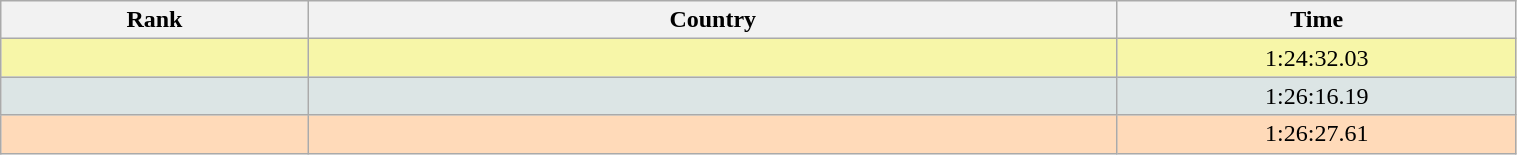<table class="wikitable" width=80% style="font-size:100%; text-align:center;">
<tr>
<th width = 60>Rank</th>
<th width = 170>Country</th>
<th width = 80>Time</th>
</tr>
<tr bgcolor=f7f6a8>
<td></td>
<td align=left></td>
<td>1:24:32.03</td>
</tr>
<tr bgcolor=dce5e5>
<td></td>
<td align=left></td>
<td>1:26:16.19</td>
</tr>
<tr bgcolor=ffdab9>
<td></td>
<td align=left></td>
<td>1:26:27.61</td>
</tr>
</table>
